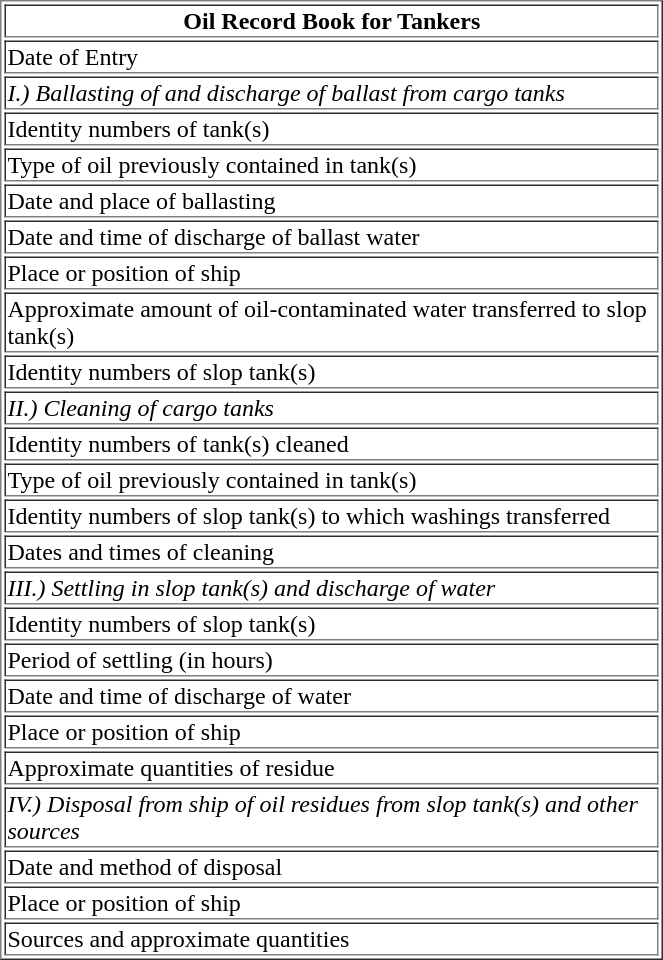<table border="1" width="35%">
<tr>
<th align="center">Oil Record Book for Tankers</th>
</tr>
<tr>
<td>Date of Entry</td>
</tr>
<tr>
<td><em>I.) Ballasting of and discharge of ballast from cargo tanks</em></td>
</tr>
<tr>
<td>Identity numbers of tank(s)</td>
</tr>
<tr>
<td>Type of oil previously contained in tank(s)</td>
</tr>
<tr>
<td>Date and place of ballasting</td>
</tr>
<tr>
<td>Date and time of discharge of ballast water</td>
</tr>
<tr>
<td>Place or position of ship</td>
</tr>
<tr>
<td>Approximate amount of oil-contaminated water transferred to slop tank(s)</td>
</tr>
<tr>
<td>Identity numbers of slop tank(s)</td>
</tr>
<tr>
<td><em>II.) Cleaning of cargo tanks</em></td>
</tr>
<tr>
<td>Identity numbers of tank(s) cleaned</td>
</tr>
<tr>
<td>Type of oil previously contained in tank(s)</td>
</tr>
<tr>
<td>Identity numbers of slop tank(s) to which washings transferred</td>
</tr>
<tr>
<td>Dates and times of cleaning</td>
</tr>
<tr>
<td><em>III.) Settling in slop tank(s) and discharge of water</em></td>
</tr>
<tr>
<td>Identity numbers of slop tank(s)</td>
</tr>
<tr>
<td>Period of settling (in hours)</td>
</tr>
<tr>
<td>Date and time of discharge of water</td>
</tr>
<tr>
<td>Place or position of ship</td>
</tr>
<tr>
<td>Approximate quantities of residue</td>
</tr>
<tr>
<td><em>IV.) Disposal from ship of oil residues from slop tank(s) and other sources</em></td>
</tr>
<tr>
<td>Date and method of disposal</td>
</tr>
<tr>
<td>Place or position of ship</td>
</tr>
<tr>
<td>Sources and approximate quantities</td>
</tr>
</table>
